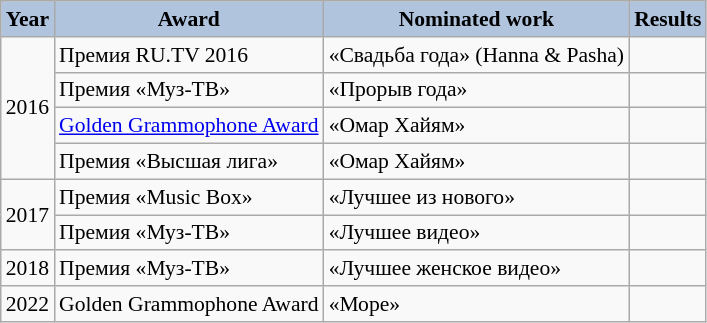<table class="wikitable" style="font-size: 90%;">
<tr>
<th style="background:#B0C4DE;">Year</th>
<th style="background:#B0C4DE;">Award</th>
<th style="background:#B0C4DE;">Nominated work</th>
<th style="background:#B0C4DE;">Results</th>
</tr>
<tr>
<td rowspan="4">2016</td>
<td rowspan="1">Премия RU.TV 2016</td>
<td>«Свадьба года» (Hanna & Pasha)</td>
<td></td>
</tr>
<tr>
<td>Премия «Муз-ТВ»</td>
<td>«Прорыв года»</td>
<td></td>
</tr>
<tr>
<td><a href='#'>Golden Grammophone Award</a></td>
<td>«Омар Хайям»</td>
<td></td>
</tr>
<tr>
<td>Премия «Высшая лига»</td>
<td>«Омар Хайям»</td>
<td></td>
</tr>
<tr>
<td rowspan="2">2017</td>
<td>Премия «Music Box»</td>
<td>«Лучшее из нового»</td>
<td></td>
</tr>
<tr>
<td>Премия «Муз-ТВ»</td>
<td>«Лучшее видео»</td>
<td></td>
</tr>
<tr>
<td>2018</td>
<td>Премия «Муз-ТВ»</td>
<td>«Лучшее женское видео»</td>
<td></td>
</tr>
<tr>
<td>2022</td>
<td>Golden Grammophone Award</td>
<td>«Море»</td>
<td></td>
</tr>
</table>
